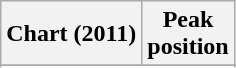<table class="wikitable sortable plainrowheaders">
<tr>
<th scope="col">Chart (2011)</th>
<th scope="col">Peak<br>position</th>
</tr>
<tr>
</tr>
<tr>
</tr>
</table>
